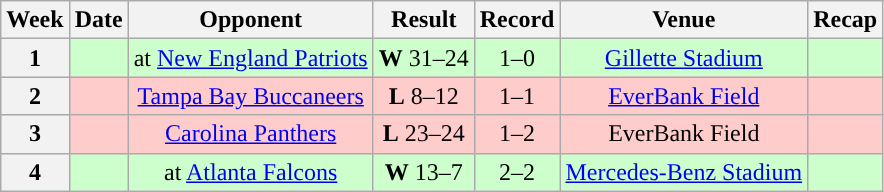<table class="wikitable" style="text-align:center">
<tr>
<th>Week</th>
<th>Date</th>
<th>Opponent</th>
<th>Result</th>
<th>Record</th>
<th>Venue</th>
<th>Recap</th>
</tr>
<tr style="background:#cfc">
<th>1</th>
<td></td>
<td>at <a href='#'>New England Patriots</a></td>
<td><strong>W</strong> 31–24</td>
<td>1–0</td>
<td><a href='#'>Gillette Stadium</a></td>
<td></td>
</tr>
<tr style="background:#fcc">
<th>2</th>
<td></td>
<td><a href='#'>Tampa Bay Buccaneers</a></td>
<td><strong>L</strong> 8–12</td>
<td>1–1</td>
<td><a href='#'>EverBank Field</a></td>
<td></td>
</tr>
<tr style="background:#fcc">
<th>3</th>
<td></td>
<td><a href='#'>Carolina Panthers</a></td>
<td><strong>L</strong> 23–24</td>
<td>1–2</td>
<td>EverBank Field</td>
<td></td>
</tr>
<tr style="background:#cfc">
<th>4</th>
<td></td>
<td>at <a href='#'>Atlanta Falcons</a></td>
<td><strong>W</strong> 13–7</td>
<td>2–2</td>
<td><a href='#'>Mercedes-Benz Stadium</a></td>
<td></td>
</tr>
</table>
